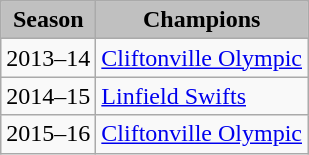<table class="wikitable">
<tr>
<th style="background:silver;">Season</th>
<th style="background:silver;">Champions</th>
</tr>
<tr>
<td>2013–14</td>
<td><a href='#'>Cliftonville Olympic</a></td>
</tr>
<tr>
<td>2014–15</td>
<td><a href='#'>Linfield Swifts</a></td>
</tr>
<tr>
<td>2015–16</td>
<td><a href='#'>Cliftonville Olympic</a></td>
</tr>
</table>
